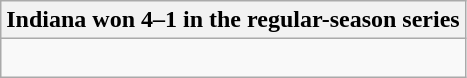<table class="wikitable collapsible collapsed">
<tr>
<th>Indiana won 4–1 in the regular-season series</th>
</tr>
<tr>
<td><br>



</td>
</tr>
</table>
